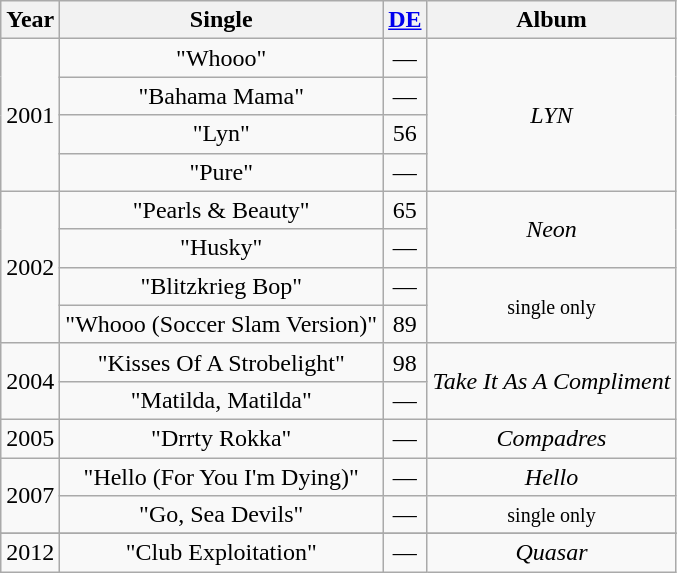<table class="wikitable" style="text-align:center;">
<tr>
<th>Year</th>
<th>Single</th>
<th><a href='#'>DE</a></th>
<th>Album</th>
</tr>
<tr>
<td rowspan="4">2001</td>
<td><div>"Whooo"</div></td>
<td>—</td>
<td rowspan="4"><em>LYN</em></td>
</tr>
<tr>
<td><div>"Bahama Mama"</div></td>
<td>—</td>
</tr>
<tr>
<td><div>"Lyn"</div></td>
<td>56</td>
</tr>
<tr>
<td><div>"Pure"</div></td>
<td>—</td>
</tr>
<tr>
<td rowspan="4">2002</td>
<td><div>"Pearls & Beauty"</div></td>
<td>65</td>
<td rowspan="2"><em>Neon</em></td>
</tr>
<tr>
<td><div>"Husky"</div></td>
<td>—</td>
</tr>
<tr>
<td><div>"Blitzkrieg Bop"</div></td>
<td>—</td>
<td rowspan="2"><small>single only</small></td>
</tr>
<tr>
<td><div>"Whooo (Soccer Slam Version)"</div></td>
<td>89</td>
</tr>
<tr>
<td rowspan="2">2004</td>
<td><div>"Kisses Of A Strobelight" </div></td>
<td>98</td>
<td rowspan="2"><em>Take It As A Compliment</em></td>
</tr>
<tr>
<td><div>"Matilda, Matilda"</div></td>
<td>—</td>
</tr>
<tr>
<td>2005</td>
<td><div>"Drrty Rokka" </div></td>
<td>—</td>
<td><em>Compadres</em></td>
</tr>
<tr>
<td rowspan="2">2007</td>
<td><div>"Hello (For You I'm Dying)" </div></td>
<td>—</td>
<td><em>Hello</em></td>
</tr>
<tr>
<td><div>"Go, Sea Devils"</div></td>
<td>—</td>
<td><small>single only</small></td>
</tr>
<tr>
</tr>
<tr>
<td>2012</td>
<td><div>"Club Exploitation" </div></td>
<td>—</td>
<td><em>Quasar</em></td>
</tr>
</table>
